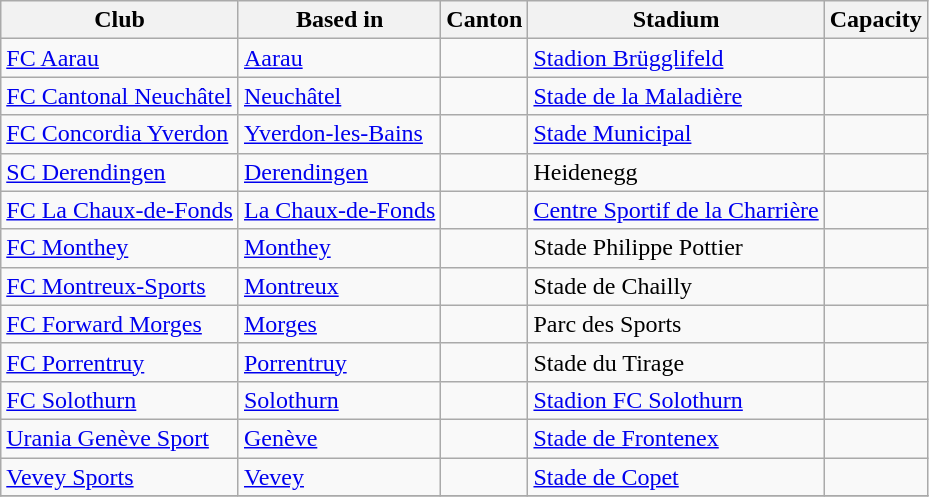<table class="wikitable">
<tr>
<th>Club</th>
<th>Based in</th>
<th>Canton</th>
<th>Stadium</th>
<th>Capacity</th>
</tr>
<tr>
<td><a href='#'>FC Aarau</a></td>
<td><a href='#'>Aarau</a></td>
<td></td>
<td><a href='#'>Stadion Brügglifeld</a></td>
<td></td>
</tr>
<tr>
<td><a href='#'>FC Cantonal Neuchâtel</a></td>
<td><a href='#'>Neuchâtel</a></td>
<td></td>
<td><a href='#'>Stade de la Maladière</a></td>
<td></td>
</tr>
<tr>
<td><a href='#'>FC Concordia Yverdon</a></td>
<td><a href='#'>Yverdon-les-Bains</a></td>
<td></td>
<td><a href='#'>Stade Municipal</a></td>
<td></td>
</tr>
<tr>
<td><a href='#'>SC Derendingen</a></td>
<td><a href='#'>Derendingen</a></td>
<td></td>
<td>Heidenegg</td>
<td></td>
</tr>
<tr>
<td><a href='#'>FC La Chaux-de-Fonds</a></td>
<td><a href='#'>La Chaux-de-Fonds</a></td>
<td></td>
<td><a href='#'>Centre Sportif de la Charrière</a></td>
<td></td>
</tr>
<tr>
<td><a href='#'>FC Monthey</a></td>
<td><a href='#'>Monthey</a></td>
<td></td>
<td>Stade Philippe Pottier</td>
<td></td>
</tr>
<tr>
<td><a href='#'>FC Montreux-Sports</a></td>
<td><a href='#'>Montreux</a></td>
<td></td>
<td>Stade de Chailly</td>
<td></td>
</tr>
<tr>
<td><a href='#'>FC Forward Morges</a></td>
<td><a href='#'>Morges</a></td>
<td></td>
<td>Parc des Sports</td>
<td></td>
</tr>
<tr>
<td><a href='#'>FC Porrentruy</a></td>
<td><a href='#'>Porrentruy</a></td>
<td></td>
<td>Stade du Tirage</td>
<td></td>
</tr>
<tr>
<td><a href='#'>FC Solothurn</a></td>
<td><a href='#'>Solothurn</a></td>
<td></td>
<td><a href='#'>Stadion FC Solothurn</a></td>
<td></td>
</tr>
<tr>
<td><a href='#'>Urania Genève Sport</a></td>
<td><a href='#'>Genève</a></td>
<td></td>
<td><a href='#'>Stade de Frontenex</a></td>
<td></td>
</tr>
<tr>
<td><a href='#'>Vevey Sports</a></td>
<td><a href='#'>Vevey</a></td>
<td></td>
<td><a href='#'>Stade de Copet</a></td>
<td></td>
</tr>
<tr>
</tr>
</table>
